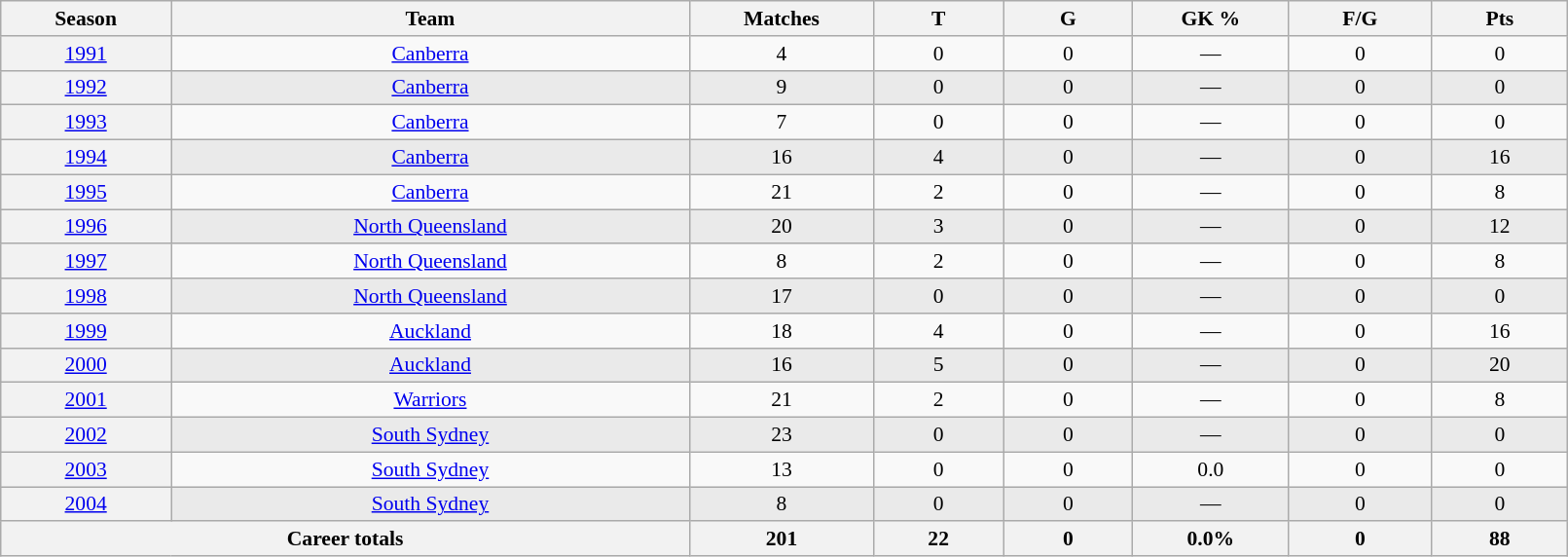<table class="wikitable sortable"  style="font-size:90%; text-align:center; width:85%;">
<tr>
<th width=2%>Season</th>
<th width=8%>Team</th>
<th width=2%>Matches</th>
<th width=2%>T</th>
<th width=2%>G</th>
<th width=2%>GK %</th>
<th width=2%>F/G</th>
<th width=2%>Pts</th>
</tr>
<tr>
<th scope="row" style="text-align:center; font-weight:normal"><a href='#'>1991</a></th>
<td style="text-align:center;"> <a href='#'>Canberra</a></td>
<td>4</td>
<td>0</td>
<td>0</td>
<td>—</td>
<td>0</td>
<td>0</td>
</tr>
<tr style="background-color: #EAEAEA">
<th scope="row" style="text-align:center; font-weight:normal"><a href='#'>1992</a></th>
<td style="text-align:center;"> <a href='#'>Canberra</a></td>
<td>9</td>
<td>0</td>
<td>0</td>
<td>—</td>
<td>0</td>
<td>0</td>
</tr>
<tr>
<th scope="row" style="text-align:center; font-weight:normal"><a href='#'>1993</a></th>
<td style="text-align:center;"> <a href='#'>Canberra</a></td>
<td>7</td>
<td>0</td>
<td>0</td>
<td>—</td>
<td>0</td>
<td>0</td>
</tr>
<tr style="background-color: #EAEAEA">
<th scope="row" style="text-align:center; font-weight:normal"><a href='#'>1994</a></th>
<td style="text-align:center;"> <a href='#'>Canberra</a></td>
<td>16</td>
<td>4</td>
<td>0</td>
<td>—</td>
<td>0</td>
<td>16</td>
</tr>
<tr>
<th scope="row" style="text-align:center; font-weight:normal"><a href='#'>1995</a></th>
<td style="text-align:center;"> <a href='#'>Canberra</a></td>
<td>21</td>
<td>2</td>
<td>0</td>
<td>—</td>
<td>0</td>
<td>8</td>
</tr>
<tr style="background-color: #EAEAEA">
<th scope="row" style="text-align:center; font-weight:normal"><a href='#'>1996</a></th>
<td style="text-align:center;"> <a href='#'>North Queensland</a></td>
<td>20</td>
<td>3</td>
<td>0</td>
<td>—</td>
<td>0</td>
<td>12</td>
</tr>
<tr>
<th scope="row" style="text-align:center; font-weight:normal"><a href='#'>1997</a></th>
<td style="text-align:center;"> <a href='#'>North Queensland</a></td>
<td>8</td>
<td>2</td>
<td>0</td>
<td>—</td>
<td>0</td>
<td>8</td>
</tr>
<tr style="background-color: #EAEAEA">
<th scope="row" style="text-align:center; font-weight:normal"><a href='#'>1998</a></th>
<td style="text-align:center;"> <a href='#'>North Queensland</a></td>
<td>17</td>
<td>0</td>
<td>0</td>
<td>—</td>
<td>0</td>
<td>0</td>
</tr>
<tr>
<th scope="row" style="text-align:center; font-weight:normal"><a href='#'>1999</a></th>
<td style="text-align:center;"> <a href='#'>Auckland</a></td>
<td>18</td>
<td>4</td>
<td>0</td>
<td>—</td>
<td>0</td>
<td>16</td>
</tr>
<tr style="background-color: #EAEAEA">
<th scope="row" style="text-align:center; font-weight:normal"><a href='#'>2000</a></th>
<td style="text-align:center;"> <a href='#'>Auckland</a></td>
<td>16</td>
<td>5</td>
<td>0</td>
<td>—</td>
<td>0</td>
<td>20</td>
</tr>
<tr>
<th scope="row" style="text-align:center; font-weight:normal"><a href='#'>2001</a></th>
<td style="text-align:center;"> <a href='#'>Warriors</a></td>
<td>21</td>
<td>2</td>
<td>0</td>
<td>—</td>
<td>0</td>
<td>8</td>
</tr>
<tr style="background-color: #EAEAEA">
<th scope="row" style="text-align:center; font-weight:normal"><a href='#'>2002</a></th>
<td style="text-align:center;"> <a href='#'>South Sydney</a></td>
<td>23</td>
<td>0</td>
<td>0</td>
<td>—</td>
<td>0</td>
<td>0</td>
</tr>
<tr>
<th scope="row" style="text-align:center; font-weight:normal"><a href='#'>2003</a></th>
<td style="text-align:center;"> <a href='#'>South Sydney</a></td>
<td>13</td>
<td>0</td>
<td>0</td>
<td>0.0</td>
<td>0</td>
<td>0</td>
</tr>
<tr style="background-color: #EAEAEA">
<th scope="row" style="text-align:center; font-weight:normal"><a href='#'>2004</a></th>
<td style="text-align:center;"> <a href='#'>South Sydney</a></td>
<td>8</td>
<td>0</td>
<td>0</td>
<td>—</td>
<td>0</td>
<td>0</td>
</tr>
<tr class="sortbottom">
<th colspan=2>Career totals</th>
<th>201</th>
<th>22</th>
<th>0</th>
<th>0.0%</th>
<th>0</th>
<th>88</th>
</tr>
</table>
